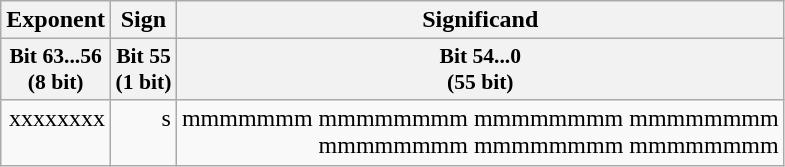<table class="wikitable">
<tr>
<th>Exponent</th>
<th>Sign</th>
<th>Significand</th>
</tr>
<tr style="font-size:90%">
<th>Bit 63...56<br>(8 bit)</th>
<th>Bit 55<br>(1 bit)</th>
<th>Bit 54...0<br>(55 bit)</th>
</tr>
<tr style="text-align:right">
<td>xxxxxxxx<br> </td>
<td>s<br> </td>
<td>mmmmmmm mmmmmmmm mmmmmmmm mmmmmmmm<br>mmmmmmmm mmmmmmmm mmmmmmmm</td>
</tr>
</table>
